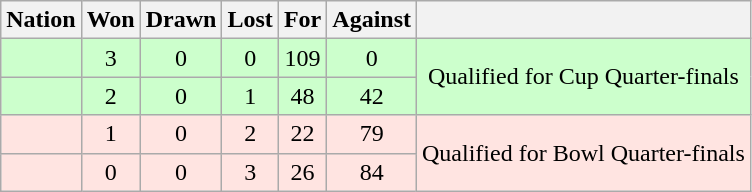<table class="wikitable" style="text-align: center;">
<tr>
<th>Nation</th>
<th>Won</th>
<th>Drawn</th>
<th>Lost</th>
<th>For</th>
<th>Against</th>
<th></th>
</tr>
<tr bgcolor="#ccffcc">
<td align="left"></td>
<td>3</td>
<td>0</td>
<td>0</td>
<td>109</td>
<td>0</td>
<td rowspan="2">Qualified for Cup Quarter-finals</td>
</tr>
<tr bgcolor="#ccffcc">
<td align="left"></td>
<td>2</td>
<td>0</td>
<td>1</td>
<td>48</td>
<td>42</td>
</tr>
<tr bgcolor="FFE4E1">
<td align="left"></td>
<td>1</td>
<td>0</td>
<td>2</td>
<td>22</td>
<td>79</td>
<td rowspan="2">Qualified for Bowl Quarter-finals</td>
</tr>
<tr bgcolor="FFE4E1">
<td align="left"></td>
<td>0</td>
<td>0</td>
<td>3</td>
<td>26</td>
<td>84</td>
</tr>
</table>
